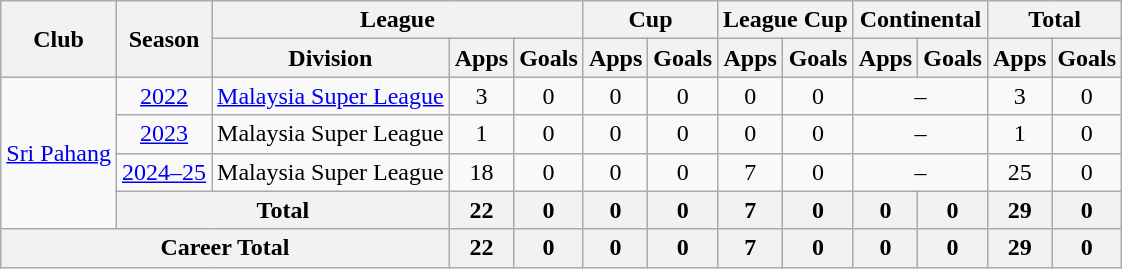<table class=wikitable style="text-align:center">
<tr>
<th rowspan=2>Club</th>
<th rowspan=2>Season</th>
<th colspan=3>League</th>
<th colspan=2>Cup</th>
<th colspan=2>League Cup</th>
<th colspan=2>Continental</th>
<th colspan=2>Total</th>
</tr>
<tr>
<th>Division</th>
<th>Apps</th>
<th>Goals</th>
<th>Apps</th>
<th>Goals</th>
<th>Apps</th>
<th>Goals</th>
<th>Apps</th>
<th>Goals</th>
<th>Apps</th>
<th>Goals</th>
</tr>
<tr>
<td rowspan=4><a href='#'>Sri Pahang</a></td>
<td><a href='#'>2022</a></td>
<td><a href='#'>Malaysia Super League</a></td>
<td>3</td>
<td>0</td>
<td>0</td>
<td>0</td>
<td>0</td>
<td>0</td>
<td colspan=2>–</td>
<td>3</td>
<td>0</td>
</tr>
<tr>
<td><a href='#'>2023</a></td>
<td>Malaysia Super League</td>
<td>1</td>
<td>0</td>
<td>0</td>
<td>0</td>
<td>0</td>
<td>0</td>
<td colspan=2>–</td>
<td>1</td>
<td>0</td>
</tr>
<tr>
<td><a href='#'>2024–25</a></td>
<td>Malaysia Super League</td>
<td>18</td>
<td>0</td>
<td>0</td>
<td>0</td>
<td>7</td>
<td>0</td>
<td colspan=2>–</td>
<td>25</td>
<td>0</td>
</tr>
<tr>
<th colspan="2">Total</th>
<th>22</th>
<th>0</th>
<th>0</th>
<th>0</th>
<th>7</th>
<th>0</th>
<th>0</th>
<th>0</th>
<th>29</th>
<th>0</th>
</tr>
<tr>
<th colspan="3">Career Total</th>
<th>22</th>
<th>0</th>
<th>0</th>
<th>0</th>
<th>7</th>
<th>0</th>
<th>0</th>
<th>0</th>
<th>29</th>
<th>0</th>
</tr>
</table>
